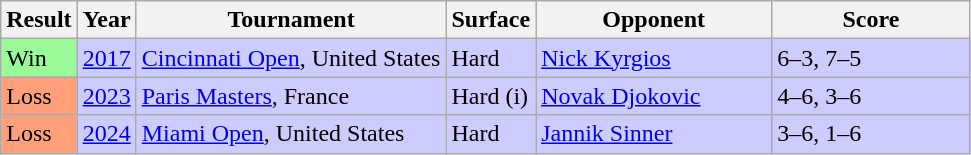<table class="sortable wikitable">
<tr>
<th>Result</th>
<th>Year</th>
<th>Tournament</th>
<th>Surface</th>
<th width=150>Opponent</th>
<th width=125 class=unsortable>Score</th>
</tr>
<tr bgcolor=ccccff>
<td bgcolor=98fb98>Win</td>
<td><a href='#'>2017</a></td>
<td><a href='#'>Cincinnati Open</a>, United States</td>
<td>Hard</td>
<td> <a href='#'>Nick Kyrgios</a></td>
<td>6–3, 7–5</td>
</tr>
<tr bgcolor=ccccff>
<td bgcolor=ffa07a>Loss</td>
<td><a href='#'>2023</a></td>
<td><a href='#'>Paris Masters</a>, France</td>
<td>Hard (i)</td>
<td> <a href='#'>Novak Djokovic</a></td>
<td>4–6, 3–6</td>
</tr>
<tr bgcolor=ccccff>
<td bgcolor=ffa07a>Loss</td>
<td><a href='#'>2024</a></td>
<td><a href='#'>Miami Open</a>, United States</td>
<td>Hard</td>
<td> <a href='#'>Jannik Sinner</a></td>
<td>3–6, 1–6</td>
</tr>
</table>
